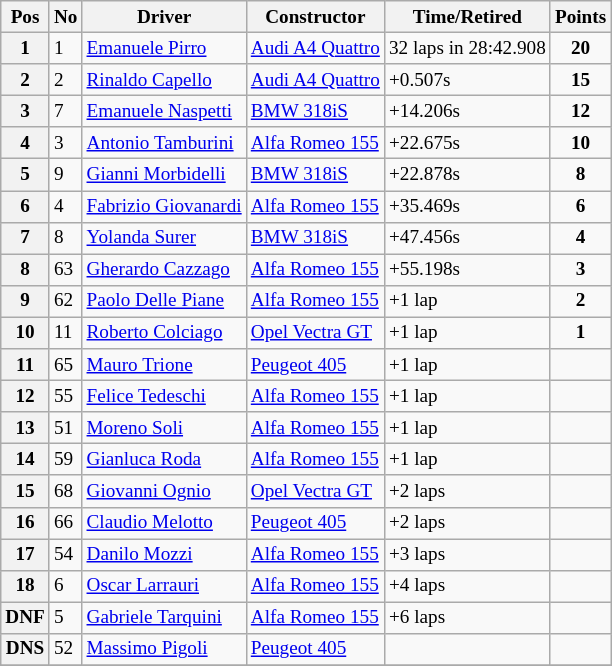<table class="wikitable" style="font-size: 80%;">
<tr>
<th>Pos</th>
<th>No</th>
<th>Driver</th>
<th>Constructor</th>
<th>Time/Retired</th>
<th>Points</th>
</tr>
<tr>
<th>1</th>
<td>1</td>
<td> <a href='#'>Emanuele Pirro</a></td>
<td><a href='#'>Audi A4 Quattro</a></td>
<td>32 laps in 28:42.908</td>
<td align=center><strong>20</strong></td>
</tr>
<tr>
<th>2</th>
<td>2</td>
<td> <a href='#'>Rinaldo Capello</a></td>
<td><a href='#'>Audi A4 Quattro</a></td>
<td>+0.507s</td>
<td align=center><strong>15</strong></td>
</tr>
<tr>
<th>3</th>
<td>7</td>
<td> <a href='#'>Emanuele Naspetti</a></td>
<td><a href='#'>BMW 318iS</a></td>
<td>+14.206s</td>
<td align=center><strong>12</strong></td>
</tr>
<tr>
<th>4</th>
<td>3</td>
<td> <a href='#'>Antonio Tamburini</a></td>
<td><a href='#'>Alfa Romeo 155</a></td>
<td>+22.675s</td>
<td align=center><strong>10</strong></td>
</tr>
<tr>
<th>5</th>
<td>9</td>
<td> <a href='#'>Gianni Morbidelli</a></td>
<td><a href='#'>BMW 318iS</a></td>
<td>+22.878s</td>
<td align=center><strong>8</strong></td>
</tr>
<tr>
<th>6</th>
<td>4</td>
<td> <a href='#'>Fabrizio Giovanardi</a></td>
<td><a href='#'>Alfa Romeo 155</a></td>
<td>+35.469s</td>
<td align=center><strong>6</strong></td>
</tr>
<tr>
<th>7</th>
<td>8</td>
<td> <a href='#'>Yolanda Surer</a></td>
<td><a href='#'>BMW 318iS</a></td>
<td>+47.456s</td>
<td align=center><strong>4</strong></td>
</tr>
<tr>
<th>8</th>
<td>63</td>
<td> <a href='#'>Gherardo Cazzago</a></td>
<td><a href='#'>Alfa Romeo 155</a></td>
<td>+55.198s</td>
<td align=center><strong>3</strong></td>
</tr>
<tr>
<th>9</th>
<td>62</td>
<td> <a href='#'>Paolo Delle Piane</a></td>
<td><a href='#'>Alfa Romeo 155</a></td>
<td>+1 lap</td>
<td align=center><strong>2</strong></td>
</tr>
<tr>
<th>10</th>
<td>11</td>
<td> <a href='#'>Roberto Colciago</a></td>
<td><a href='#'> Opel Vectra GT</a></td>
<td>+1 lap</td>
<td align=center><strong>1</strong></td>
</tr>
<tr>
<th>11</th>
<td>65</td>
<td> <a href='#'>Mauro Trione</a></td>
<td><a href='#'>Peugeot 405</a></td>
<td>+1 lap</td>
<td></td>
</tr>
<tr>
<th>12</th>
<td>55</td>
<td> <a href='#'>Felice Tedeschi</a></td>
<td><a href='#'>Alfa Romeo 155</a></td>
<td>+1 lap</td>
<td></td>
</tr>
<tr>
<th>13</th>
<td>51</td>
<td> <a href='#'>Moreno Soli</a></td>
<td><a href='#'>Alfa Romeo 155</a></td>
<td>+1 lap</td>
<td></td>
</tr>
<tr>
<th>14</th>
<td>59</td>
<td> <a href='#'>Gianluca Roda</a></td>
<td><a href='#'>Alfa Romeo 155</a></td>
<td>+1 lap</td>
<td></td>
</tr>
<tr>
<th>15</th>
<td>68</td>
<td> <a href='#'>Giovanni Ognio</a></td>
<td><a href='#'> Opel Vectra GT</a></td>
<td>+2 laps</td>
<td></td>
</tr>
<tr>
<th>16</th>
<td>66</td>
<td> <a href='#'>Claudio Melotto</a></td>
<td><a href='#'>Peugeot 405</a></td>
<td>+2 laps</td>
<td></td>
</tr>
<tr>
<th>17</th>
<td>54</td>
<td> <a href='#'>Danilo Mozzi</a></td>
<td><a href='#'>Alfa Romeo 155</a></td>
<td>+3 laps</td>
<td></td>
</tr>
<tr>
<th>18</th>
<td>6</td>
<td> <a href='#'>Oscar Larrauri</a></td>
<td><a href='#'>Alfa Romeo 155</a></td>
<td>+4 laps</td>
<td></td>
</tr>
<tr>
<th>DNF</th>
<td>5</td>
<td> <a href='#'>Gabriele Tarquini</a></td>
<td><a href='#'>Alfa Romeo 155</a></td>
<td>+6 laps</td>
<td></td>
</tr>
<tr>
<th>DNS</th>
<td>52</td>
<td> <a href='#'>Massimo Pigoli</a></td>
<td><a href='#'>Peugeot 405</a></td>
<td></td>
<td></td>
</tr>
<tr>
</tr>
</table>
